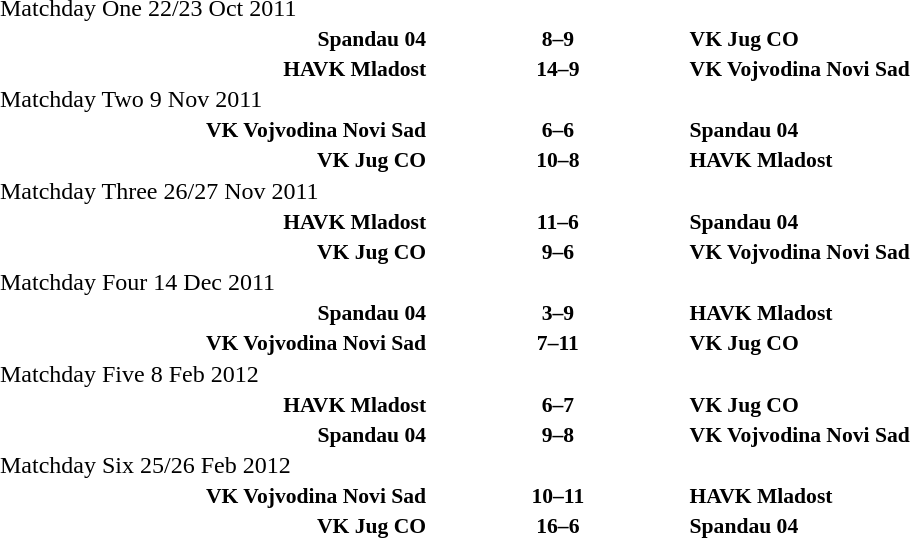<table cellspacing=1>
<tr>
<th width=20%></th>
<th width=12%></th>
<th width=20%></th>
</tr>
<tr>
<td colspan=3>Matchday One 22/23 Oct 2011</td>
</tr>
<tr style=font-size:90%>
<td align=right><strong>Spandau 04</strong></td>
<td align=center><strong>8–9</strong></td>
<td><strong>VK Jug CO</strong></td>
</tr>
<tr style=font-size:90%>
<td align=right><strong>HAVK Mladost</strong></td>
<td align=center><strong>14–9</strong></td>
<td><strong>VK Vojvodina Novi Sad</strong></td>
</tr>
<tr>
<td colspan=3>Matchday Two 9 Nov 2011</td>
</tr>
<tr style=font-size:90%>
<td align=right><strong>VK Vojvodina Novi Sad</strong></td>
<td align=center><strong>6–6</strong></td>
<td><strong>Spandau 04</strong></td>
</tr>
<tr style=font-size:90%>
<td align=right><strong>VK Jug CO</strong></td>
<td align=center><strong>10–8</strong></td>
<td><strong>HAVK Mladost</strong></td>
</tr>
<tr>
<td colspan=3>Matchday Three 26/27 Nov 2011</td>
</tr>
<tr style=font-size:90%>
<td align=right><strong>HAVK Mladost</strong></td>
<td align=center><strong>11–6</strong></td>
<td><strong>Spandau 04</strong></td>
</tr>
<tr style=font-size:90%>
<td align=right><strong>VK Jug CO</strong></td>
<td align=center><strong>9–6</strong></td>
<td><strong>VK Vojvodina Novi Sad</strong></td>
</tr>
<tr>
<td colspan=3>Matchday Four 14 Dec 2011</td>
</tr>
<tr style=font-size:90%>
<td align=right><strong>Spandau 04</strong></td>
<td align=center><strong>3–9</strong></td>
<td><strong>HAVK Mladost</strong></td>
</tr>
<tr style=font-size:90%>
<td align=right><strong>VK Vojvodina Novi Sad</strong></td>
<td align=center><strong>7–11</strong></td>
<td><strong>VK Jug CO</strong></td>
</tr>
<tr>
<td colspan=3>Matchday Five 8 Feb 2012</td>
</tr>
<tr style=font-size:90%>
<td align=right><strong>HAVK Mladost</strong></td>
<td align=center><strong>6–7</strong></td>
<td><strong>VK Jug CO</strong></td>
</tr>
<tr style=font-size:90%>
<td align=right><strong>Spandau 04</strong></td>
<td align=center><strong>9–8</strong></td>
<td><strong>VK Vojvodina Novi Sad</strong></td>
</tr>
<tr>
<td colspan=3>Matchday Six 25/26 Feb 2012</td>
</tr>
<tr style=font-size:90%>
<td align=right><strong>VK Vojvodina Novi Sad</strong></td>
<td align=center><strong>10–11</strong></td>
<td><strong>HAVK Mladost</strong></td>
</tr>
<tr style=font-size:90%>
<td align=right><strong>VK Jug CO</strong></td>
<td align=center><strong>16–6</strong></td>
<td><strong>Spandau 04</strong></td>
</tr>
</table>
